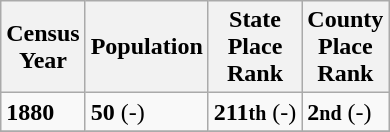<table class="wikitable">
<tr>
<th>Census<br>Year</th>
<th>Population</th>
<th>State<br>Place<br>Rank</th>
<th>County<br>Place<br>Rank</th>
</tr>
<tr>
<td><strong>1880</strong></td>
<td><strong>50</strong> (-)</td>
<td><strong>211<small>th</small></strong> (-)</td>
<td><strong>2<small>nd</small></strong> (-)</td>
</tr>
<tr>
</tr>
</table>
